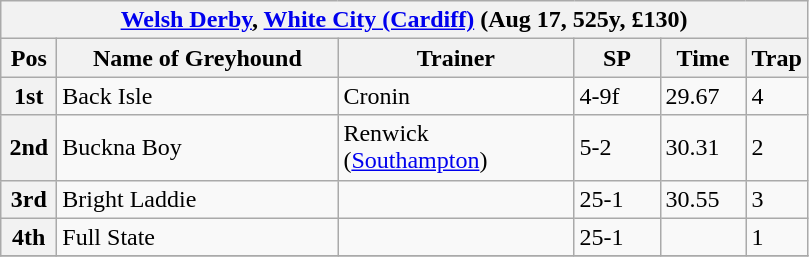<table class="wikitable">
<tr>
<th colspan="6"><a href='#'>Welsh Derby</a>, <a href='#'>White City (Cardiff)</a> (Aug 17, 525y, £130)</th>
</tr>
<tr>
<th width=30>Pos</th>
<th width=180>Name of Greyhound</th>
<th width=150>Trainer</th>
<th width=50>SP</th>
<th width=50>Time</th>
<th width=30>Trap</th>
</tr>
<tr>
<th>1st</th>
<td>Back Isle</td>
<td>Cronin</td>
<td>4-9f</td>
<td>29.67</td>
<td>4</td>
</tr>
<tr>
<th>2nd</th>
<td>Buckna Boy</td>
<td>Renwick (<a href='#'>Southampton</a>)</td>
<td>5-2</td>
<td>30.31</td>
<td>2</td>
</tr>
<tr>
<th>3rd</th>
<td>Bright Laddie</td>
<td></td>
<td>25-1</td>
<td>30.55</td>
<td>3</td>
</tr>
<tr>
<th>4th</th>
<td>Full State</td>
<td></td>
<td>25-1</td>
<td></td>
<td>1</td>
</tr>
<tr>
</tr>
</table>
